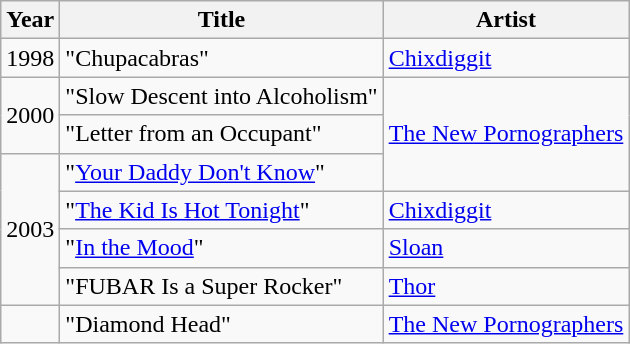<table class="wikitable plainrowheaders">
<tr>
<th>Year</th>
<th>Title</th>
<th>Artist</th>
</tr>
<tr>
<td>1998</td>
<td>"Chupacabras"</td>
<td><a href='#'>Chixdiggit</a></td>
</tr>
<tr>
<td rowspan=2>2000</td>
<td>"Slow Descent into Alcoholism"</td>
<td rowspan=3><a href='#'>The New Pornographers</a></td>
</tr>
<tr>
<td>"Letter from an Occupant"</td>
</tr>
<tr>
<td rowspan=4>2003</td>
<td>"<a href='#'>Your Daddy Don't Know</a>"</td>
</tr>
<tr>
<td>"<a href='#'>The Kid Is Hot Tonight</a>"</td>
<td><a href='#'>Chixdiggit</a></td>
</tr>
<tr>
<td>"<a href='#'>In the Mood</a>"</td>
<td><a href='#'>Sloan</a></td>
</tr>
<tr>
<td>"FUBAR Is a Super Rocker"</td>
<td><a href='#'>Thor</a></td>
</tr>
<tr>
<td></td>
<td>"Diamond Head"</td>
<td><a href='#'>The New Pornographers</a></td>
</tr>
</table>
